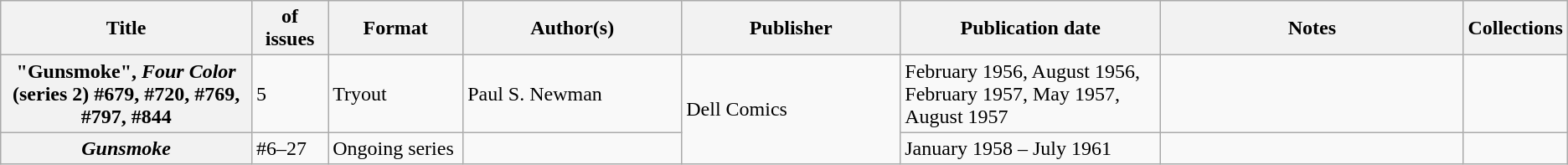<table class="wikitable">
<tr>
<th>Title</th>
<th style="width:40pt"> of issues</th>
<th style="width:75pt">Format</th>
<th style="width:125pt">Author(s)</th>
<th style="width:125pt">Publisher</th>
<th style="width:150pt">Publication date</th>
<th style="width:175pt">Notes</th>
<th>Collections</th>
</tr>
<tr>
<th>"Gunsmoke", <em>Four Color</em> (series 2) #679, #720, #769, #797, #844</th>
<td>5</td>
<td>Tryout</td>
<td>Paul S. Newman</td>
<td rowspan="2">Dell Comics</td>
<td>February 1956, August 1956, February 1957, May 1957, August 1957</td>
<td></td>
<td></td>
</tr>
<tr>
<th><em>Gunsmoke</em></th>
<td>#6–27</td>
<td>Ongoing series</td>
<td></td>
<td>January 1958 – July 1961</td>
<td></td>
<td></td>
</tr>
</table>
